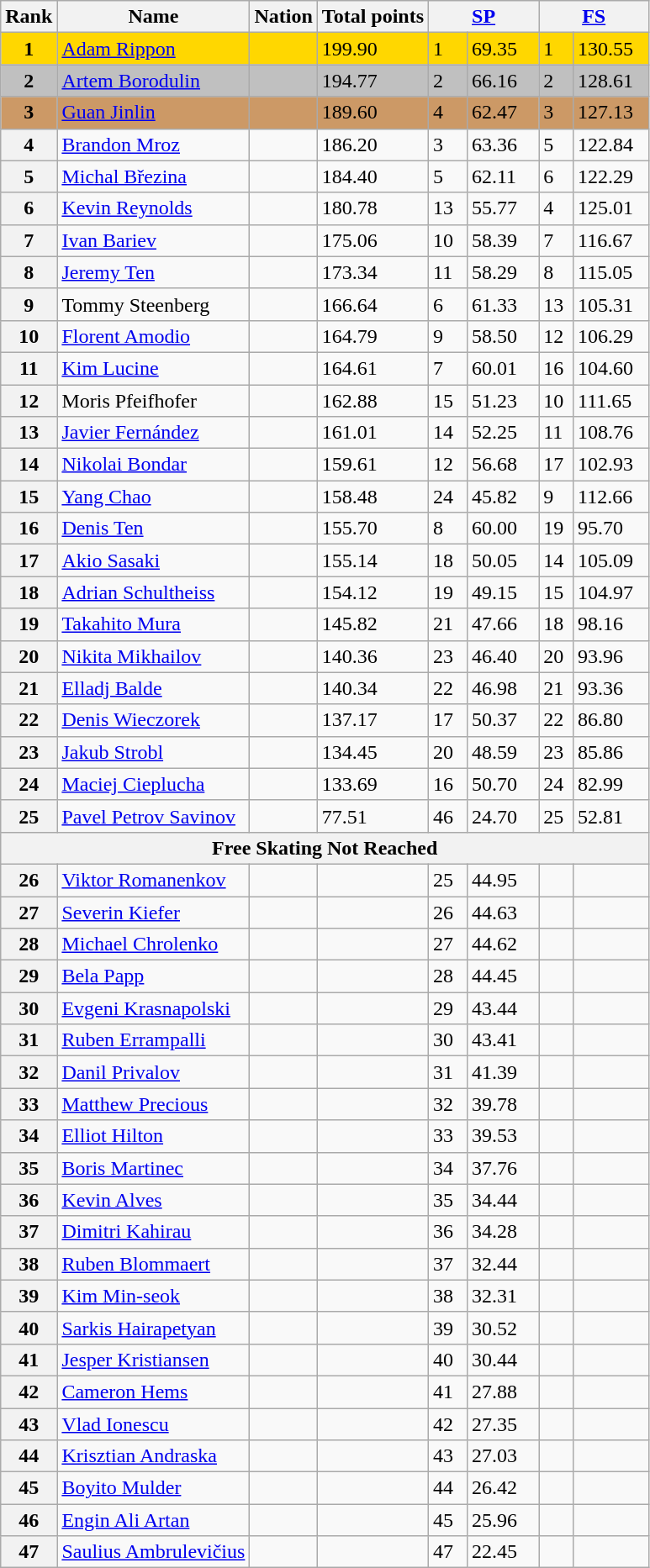<table class="wikitable">
<tr>
<th>Rank</th>
<th>Name</th>
<th>Nation</th>
<th>Total points</th>
<th colspan="2" width="80px"><a href='#'>SP</a></th>
<th colspan="2" width="80px"><a href='#'>FS</a></th>
</tr>
<tr bgcolor=gold>
<td align=center><strong>1</strong></td>
<td><a href='#'>Adam Rippon</a></td>
<td></td>
<td>199.90</td>
<td>1</td>
<td>69.35</td>
<td>1</td>
<td>130.55</td>
</tr>
<tr bgcolor=silver>
<td align=center><strong>2</strong></td>
<td><a href='#'>Artem Borodulin</a></td>
<td></td>
<td>194.77</td>
<td>2</td>
<td>66.16</td>
<td>2</td>
<td>128.61</td>
</tr>
<tr bgcolor=cc9966>
<td align=center><strong>3</strong></td>
<td><a href='#'>Guan Jinlin</a></td>
<td></td>
<td>189.60</td>
<td>4</td>
<td>62.47</td>
<td>3</td>
<td>127.13</td>
</tr>
<tr>
<th>4</th>
<td><a href='#'>Brandon Mroz</a></td>
<td></td>
<td>186.20</td>
<td>3</td>
<td>63.36</td>
<td>5</td>
<td>122.84</td>
</tr>
<tr>
<th>5</th>
<td><a href='#'>Michal Březina</a></td>
<td></td>
<td>184.40</td>
<td>5</td>
<td>62.11</td>
<td>6</td>
<td>122.29</td>
</tr>
<tr>
<th>6</th>
<td><a href='#'>Kevin Reynolds</a></td>
<td></td>
<td>180.78</td>
<td>13</td>
<td>55.77</td>
<td>4</td>
<td>125.01</td>
</tr>
<tr>
<th>7</th>
<td><a href='#'>Ivan Bariev</a></td>
<td></td>
<td>175.06</td>
<td>10</td>
<td>58.39</td>
<td>7</td>
<td>116.67</td>
</tr>
<tr>
<th>8</th>
<td><a href='#'>Jeremy Ten</a></td>
<td></td>
<td>173.34</td>
<td>11</td>
<td>58.29</td>
<td>8</td>
<td>115.05</td>
</tr>
<tr>
<th>9</th>
<td>Tommy Steenberg</td>
<td></td>
<td>166.64</td>
<td>6</td>
<td>61.33</td>
<td>13</td>
<td>105.31</td>
</tr>
<tr>
<th>10</th>
<td><a href='#'>Florent Amodio</a></td>
<td></td>
<td>164.79</td>
<td>9</td>
<td>58.50</td>
<td>12</td>
<td>106.29</td>
</tr>
<tr>
<th>11</th>
<td><a href='#'>Kim Lucine</a></td>
<td></td>
<td>164.61</td>
<td>7</td>
<td>60.01</td>
<td>16</td>
<td>104.60</td>
</tr>
<tr>
<th>12</th>
<td>Moris Pfeifhofer</td>
<td></td>
<td>162.88</td>
<td>15</td>
<td>51.23</td>
<td>10</td>
<td>111.65</td>
</tr>
<tr>
<th>13</th>
<td><a href='#'>Javier Fernández</a></td>
<td></td>
<td>161.01</td>
<td>14</td>
<td>52.25</td>
<td>11</td>
<td>108.76</td>
</tr>
<tr>
<th>14</th>
<td><a href='#'>Nikolai Bondar</a></td>
<td></td>
<td>159.61</td>
<td>12</td>
<td>56.68</td>
<td>17</td>
<td>102.93</td>
</tr>
<tr>
<th>15</th>
<td><a href='#'>Yang Chao</a></td>
<td></td>
<td>158.48</td>
<td>24</td>
<td>45.82</td>
<td>9</td>
<td>112.66</td>
</tr>
<tr>
<th>16</th>
<td><a href='#'>Denis Ten</a></td>
<td></td>
<td>155.70</td>
<td>8</td>
<td>60.00</td>
<td>19</td>
<td>95.70</td>
</tr>
<tr>
<th>17</th>
<td><a href='#'>Akio Sasaki</a></td>
<td></td>
<td>155.14</td>
<td>18</td>
<td>50.05</td>
<td>14</td>
<td>105.09</td>
</tr>
<tr>
<th>18</th>
<td><a href='#'>Adrian Schultheiss</a></td>
<td></td>
<td>154.12</td>
<td>19</td>
<td>49.15</td>
<td>15</td>
<td>104.97</td>
</tr>
<tr>
<th>19</th>
<td><a href='#'>Takahito Mura</a></td>
<td></td>
<td>145.82</td>
<td>21</td>
<td>47.66</td>
<td>18</td>
<td>98.16</td>
</tr>
<tr>
<th>20</th>
<td><a href='#'>Nikita Mikhailov</a></td>
<td></td>
<td>140.36</td>
<td>23</td>
<td>46.40</td>
<td>20</td>
<td>93.96</td>
</tr>
<tr>
<th>21</th>
<td><a href='#'>Elladj Balde</a></td>
<td></td>
<td>140.34</td>
<td>22</td>
<td>46.98</td>
<td>21</td>
<td>93.36</td>
</tr>
<tr>
<th>22</th>
<td><a href='#'>Denis Wieczorek</a></td>
<td></td>
<td>137.17</td>
<td>17</td>
<td>50.37</td>
<td>22</td>
<td>86.80</td>
</tr>
<tr>
<th>23</th>
<td><a href='#'>Jakub Strobl</a></td>
<td></td>
<td>134.45</td>
<td>20</td>
<td>48.59</td>
<td>23</td>
<td>85.86</td>
</tr>
<tr>
<th>24</th>
<td><a href='#'>Maciej Cieplucha</a></td>
<td></td>
<td>133.69</td>
<td>16</td>
<td>50.70</td>
<td>24</td>
<td>82.99</td>
</tr>
<tr>
<th>25</th>
<td><a href='#'>Pavel Petrov Savinov</a></td>
<td></td>
<td>77.51</td>
<td>46</td>
<td>24.70</td>
<td>25</td>
<td>52.81</td>
</tr>
<tr>
<th colspan=8>Free Skating Not Reached</th>
</tr>
<tr>
<th>26</th>
<td><a href='#'>Viktor Romanenkov</a></td>
<td></td>
<td></td>
<td>25</td>
<td>44.95</td>
<td></td>
<td></td>
</tr>
<tr>
<th>27</th>
<td><a href='#'>Severin Kiefer</a></td>
<td></td>
<td></td>
<td>26</td>
<td>44.63</td>
<td></td>
<td></td>
</tr>
<tr>
<th>28</th>
<td><a href='#'>Michael Chrolenko</a></td>
<td></td>
<td></td>
<td>27</td>
<td>44.62</td>
<td></td>
<td></td>
</tr>
<tr>
<th>29</th>
<td><a href='#'>Bela Papp</a></td>
<td></td>
<td></td>
<td>28</td>
<td>44.45</td>
<td></td>
<td></td>
</tr>
<tr>
<th>30</th>
<td><a href='#'>Evgeni Krasnapolski</a></td>
<td></td>
<td></td>
<td>29</td>
<td>43.44</td>
<td></td>
<td></td>
</tr>
<tr>
<th>31</th>
<td><a href='#'>Ruben Errampalli</a></td>
<td></td>
<td></td>
<td>30</td>
<td>43.41</td>
<td></td>
<td></td>
</tr>
<tr>
<th>32</th>
<td><a href='#'>Danil Privalov</a></td>
<td></td>
<td></td>
<td>31</td>
<td>41.39</td>
<td></td>
<td></td>
</tr>
<tr>
<th>33</th>
<td><a href='#'>Matthew Precious</a></td>
<td></td>
<td></td>
<td>32</td>
<td>39.78</td>
<td></td>
<td></td>
</tr>
<tr>
<th>34</th>
<td><a href='#'>Elliot Hilton</a></td>
<td></td>
<td></td>
<td>33</td>
<td>39.53</td>
<td></td>
<td></td>
</tr>
<tr>
<th>35</th>
<td><a href='#'>Boris Martinec</a></td>
<td></td>
<td></td>
<td>34</td>
<td>37.76</td>
<td></td>
<td></td>
</tr>
<tr>
<th>36</th>
<td><a href='#'>Kevin Alves</a></td>
<td></td>
<td></td>
<td>35</td>
<td>34.44</td>
<td></td>
<td></td>
</tr>
<tr>
<th>37</th>
<td><a href='#'>Dimitri Kahirau</a></td>
<td></td>
<td></td>
<td>36</td>
<td>34.28</td>
<td></td>
<td></td>
</tr>
<tr>
<th>38</th>
<td><a href='#'>Ruben Blommaert</a></td>
<td></td>
<td></td>
<td>37</td>
<td>32.44</td>
<td></td>
<td></td>
</tr>
<tr>
<th>39</th>
<td><a href='#'>Kim Min-seok</a></td>
<td></td>
<td></td>
<td>38</td>
<td>32.31</td>
<td></td>
<td></td>
</tr>
<tr>
<th>40</th>
<td><a href='#'>Sarkis Hairapetyan</a></td>
<td></td>
<td></td>
<td>39</td>
<td>30.52</td>
<td></td>
<td></td>
</tr>
<tr>
<th>41</th>
<td><a href='#'>Jesper Kristiansen</a></td>
<td></td>
<td></td>
<td>40</td>
<td>30.44</td>
<td></td>
<td></td>
</tr>
<tr>
<th>42</th>
<td><a href='#'>Cameron Hems</a></td>
<td></td>
<td></td>
<td>41</td>
<td>27.88</td>
<td></td>
<td></td>
</tr>
<tr>
<th>43</th>
<td><a href='#'>Vlad Ionescu</a></td>
<td></td>
<td></td>
<td>42</td>
<td>27.35</td>
<td></td>
<td></td>
</tr>
<tr>
<th>44</th>
<td><a href='#'>Krisztian Andraska</a></td>
<td></td>
<td></td>
<td>43</td>
<td>27.03</td>
<td></td>
<td></td>
</tr>
<tr>
<th>45</th>
<td><a href='#'>Boyito Mulder</a></td>
<td></td>
<td></td>
<td>44</td>
<td>26.42</td>
<td></td>
<td></td>
</tr>
<tr>
<th>46</th>
<td><a href='#'>Engin Ali Artan</a></td>
<td></td>
<td></td>
<td>45</td>
<td>25.96</td>
<td></td>
<td></td>
</tr>
<tr>
<th>47</th>
<td><a href='#'>Saulius Ambrulevičius</a></td>
<td></td>
<td></td>
<td>47</td>
<td>22.45</td>
<td></td>
<td></td>
</tr>
</table>
